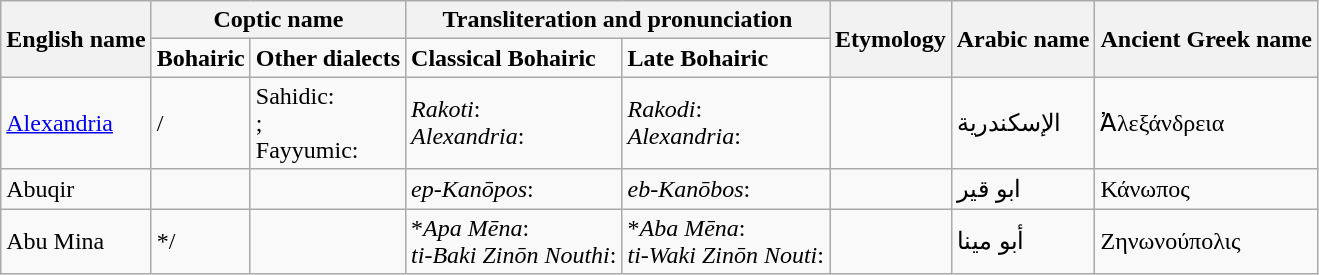<table class="wikitable">
<tr>
<th rowspan="2">English name</th>
<th colspan="2">Coptic name</th>
<th colspan="2">Transliteration and pronunciation</th>
<th rowspan="2">Etymology</th>
<th rowspan="2">Arabic name</th>
<th rowspan="2">Ancient Greek name</th>
</tr>
<tr>
<td><strong>Bohairic</strong></td>
<td><strong>Other dialects</strong></td>
<td><strong>Classical Bohairic</strong></td>
<td><strong>Late Bohairic</strong></td>
</tr>
<tr>
<td><a href='#'>Alexandria</a></td>
<td>/</td>
<td>Sahidic: <br>;<br>Fayyumic:<br> </td>
<td><em>Rakoti</em>:<br>
<em>Alexandria</em>: </td>
<td><em>Rakodi</em>:<br>
<em>Alexandria</em>:
</td>
<td></td>
<td>الإسكندرية</td>
<td>Ἀλεξάνδρεια</td>
</tr>
<tr>
<td>Abuqir</td>
<td></td>
<td></td>
<td><em>ep-Kanōpos</em>:<br></td>
<td><em>eb-Kanōbos</em>:<br></td>
<td></td>
<td>ابو قير</td>
<td>Κάνωπος</td>
</tr>
<tr>
<td>Abu Mina</td>
<td>*/</td>
<td></td>
<td>*<em>Apa Mēna</em>: <br><em>ti-Baki Zinōn Nouthi</em>:
</td>
<td>*<em>Aba Mēna</em>: <br><em>ti-Waki Zinōn Nouti</em>:
</td>
<td></td>
<td>أبو مينا</td>
<td>Ζηνωνούπολις</td>
</tr>
</table>
